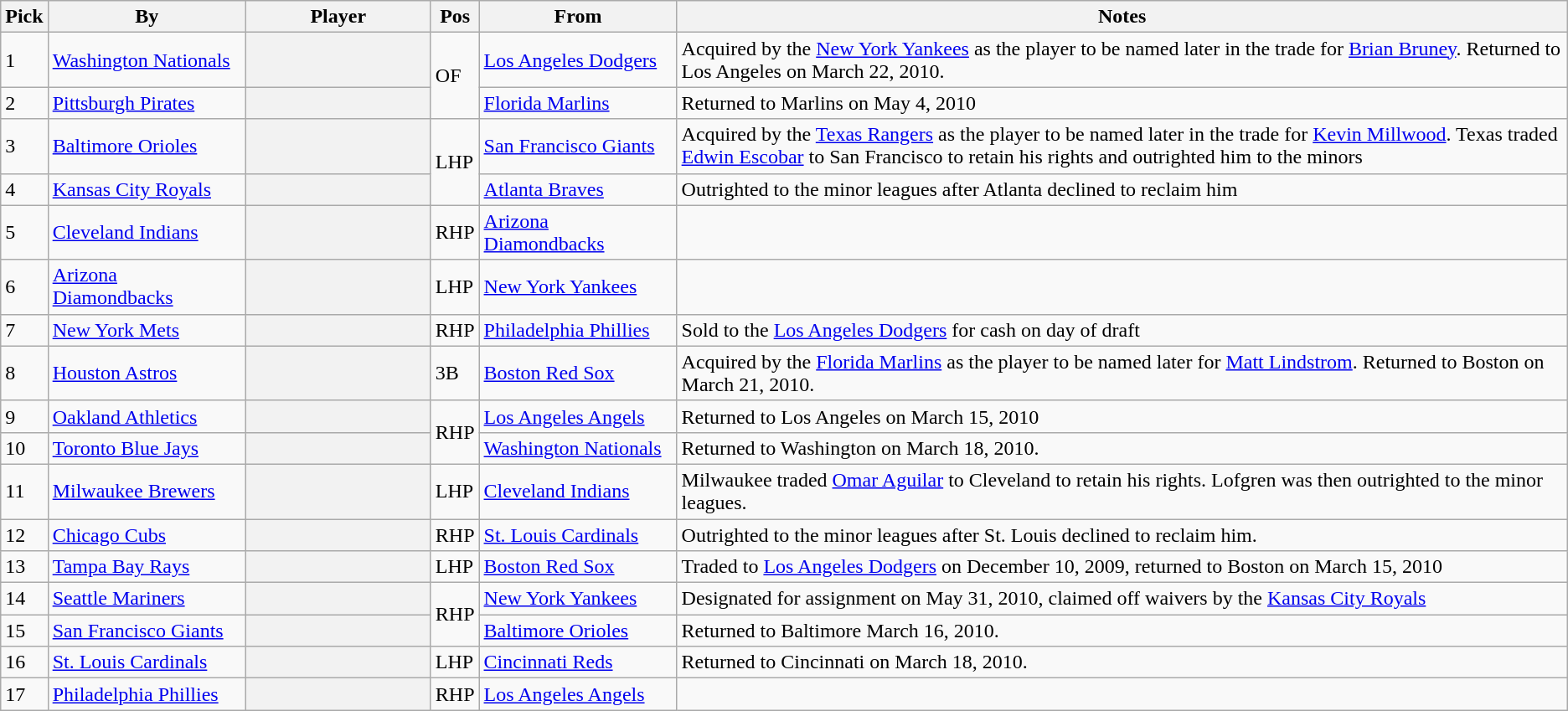<table class="wikitable sortable plainrowheaders">
<tr>
<th scope="col">Pick</th>
<th scope="col" style="width:150px;">By</th>
<th scope="col" style="width:140px;">Player</th>
<th scope="col">Pos</th>
<th scope="col" style="width:150px;">From</th>
<th scope="col">Notes</th>
</tr>
<tr>
<td>1</td>
<td><a href='#'>Washington Nationals</a></td>
<th scope="row" style="text:align=center"></th>
<td rowspan="2">OF</td>
<td><a href='#'>Los Angeles Dodgers</a></td>
<td>Acquired by the <a href='#'>New York Yankees</a> as the player to be named later in the trade for <a href='#'>Brian Bruney</a>. Returned to Los Angeles on March 22, 2010.</td>
</tr>
<tr>
<td>2</td>
<td><a href='#'>Pittsburgh Pirates</a></td>
<th scope="row" style="text:align=center"></th>
<td><a href='#'>Florida Marlins</a></td>
<td>Returned to Marlins on May 4, 2010</td>
</tr>
<tr>
<td>3</td>
<td><a href='#'>Baltimore Orioles</a></td>
<th scope="row" style="text:align=center"></th>
<td rowspan="2">LHP</td>
<td><a href='#'>San Francisco Giants</a></td>
<td>Acquired by the <a href='#'>Texas Rangers</a> as the player to be named later in the trade for <a href='#'>Kevin Millwood</a>. Texas traded <a href='#'>Edwin Escobar</a> to San Francisco to retain his rights and outrighted him to the minors</td>
</tr>
<tr>
<td>4</td>
<td><a href='#'>Kansas City Royals</a></td>
<th scope="row" style="text:align=center"></th>
<td><a href='#'>Atlanta Braves</a></td>
<td>Outrighted to the minor leagues after Atlanta declined to reclaim him</td>
</tr>
<tr>
<td>5</td>
<td><a href='#'>Cleveland Indians</a></td>
<th scope="row" style="text:align=center"></th>
<td>RHP</td>
<td><a href='#'>Arizona Diamondbacks</a></td>
<td></td>
</tr>
<tr>
<td>6</td>
<td><a href='#'>Arizona Diamondbacks</a></td>
<th scope="row" style="text:align=center"></th>
<td>LHP</td>
<td><a href='#'>New York Yankees</a></td>
<td></td>
</tr>
<tr>
<td>7</td>
<td><a href='#'>New York Mets</a></td>
<th scope="row" style="text:align=center"></th>
<td>RHP</td>
<td><a href='#'>Philadelphia Phillies</a></td>
<td>Sold to the <a href='#'>Los Angeles Dodgers</a> for cash on day of draft</td>
</tr>
<tr>
<td>8</td>
<td><a href='#'>Houston Astros</a></td>
<th scope="row" style="text:align=center"></th>
<td>3B</td>
<td><a href='#'>Boston Red Sox</a></td>
<td>Acquired by the <a href='#'>Florida Marlins</a> as the player to be named later for <a href='#'>Matt Lindstrom</a>. Returned to Boston on March 21, 2010.</td>
</tr>
<tr>
<td>9</td>
<td><a href='#'>Oakland Athletics</a></td>
<th scope="row" style="text:align=center"></th>
<td rowspan="2">RHP</td>
<td><a href='#'>Los Angeles Angels</a></td>
<td>Returned to Los Angeles on March 15, 2010</td>
</tr>
<tr>
<td>10</td>
<td><a href='#'>Toronto Blue Jays</a></td>
<th scope="row" style="text:align=center"></th>
<td><a href='#'>Washington Nationals</a></td>
<td>Returned to Washington on March 18, 2010.</td>
</tr>
<tr>
<td>11</td>
<td><a href='#'>Milwaukee Brewers</a></td>
<th scope="row" style="text:align=center"></th>
<td>LHP</td>
<td><a href='#'>Cleveland Indians</a></td>
<td>Milwaukee traded <a href='#'>Omar Aguilar</a> to Cleveland to retain his rights. Lofgren was then outrighted to the minor leagues.</td>
</tr>
<tr>
<td>12</td>
<td><a href='#'>Chicago Cubs</a></td>
<th scope="row" style="text:align=center"></th>
<td>RHP</td>
<td><a href='#'>St. Louis Cardinals</a></td>
<td>Outrighted to the minor leagues after St. Louis declined to reclaim him.</td>
</tr>
<tr>
<td>13</td>
<td><a href='#'>Tampa Bay Rays</a></td>
<th scope="row" style="text:align=center"></th>
<td>LHP</td>
<td><a href='#'>Boston Red Sox</a></td>
<td>Traded to <a href='#'>Los Angeles Dodgers</a> on December 10, 2009, returned to Boston on March 15, 2010</td>
</tr>
<tr>
<td>14</td>
<td><a href='#'>Seattle Mariners</a></td>
<th scope="row" style="text:align=center"></th>
<td rowspan="2">RHP</td>
<td><a href='#'>New York Yankees</a></td>
<td>Designated for assignment on May 31, 2010, claimed off waivers by the <a href='#'>Kansas City Royals</a></td>
</tr>
<tr>
<td>15</td>
<td><a href='#'>San Francisco Giants</a></td>
<th scope="row" style="text:align=center"></th>
<td><a href='#'>Baltimore Orioles</a></td>
<td>Returned to Baltimore March 16, 2010.</td>
</tr>
<tr>
<td>16</td>
<td><a href='#'>St. Louis Cardinals</a></td>
<th scope="row" style="text:align=center"></th>
<td>LHP</td>
<td><a href='#'>Cincinnati Reds</a></td>
<td>Returned to Cincinnati on March 18, 2010.</td>
</tr>
<tr>
<td>17</td>
<td><a href='#'>Philadelphia Phillies</a></td>
<th scope="row" style="text:align=center"></th>
<td>RHP</td>
<td><a href='#'>Los Angeles Angels</a></td>
<td></td>
</tr>
</table>
